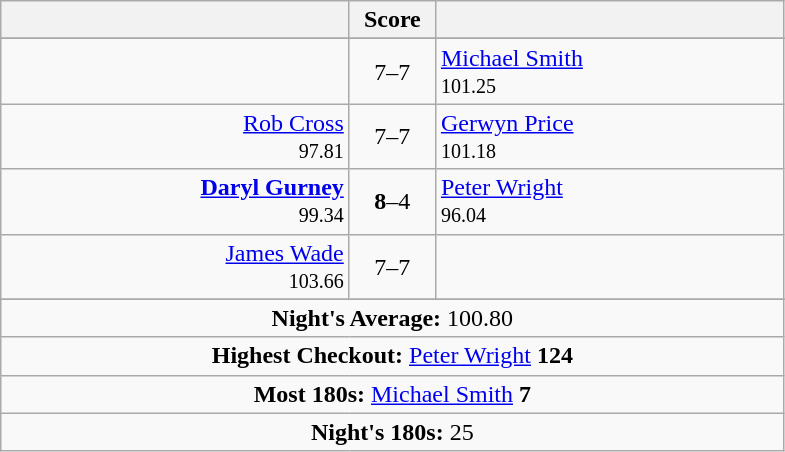<table class=wikitable style="text-align:center">
<tr>
<th width=225></th>
<th width=50>Score</th>
<th width=225></th>
</tr>
<tr align=center>
</tr>
<tr align=left>
<td align=right></td>
<td align=center>7–7</td>
<td> <a href='#'>Michael Smith</a> <br><small><span>101.25</span></small></td>
</tr>
<tr align=left>
<td align=right><a href='#'>Rob Cross</a>  <br><small><span>97.81</span></small></td>
<td align=center>7–7</td>
<td> <a href='#'>Gerwyn Price</a> <br><small><span>101.18</span></small></td>
</tr>
<tr align=left>
<td align=right><strong><a href='#'>Daryl Gurney</a></strong>  <br><small><span>99.34</span></small></td>
<td align=center><strong>8</strong>–4</td>
<td> <a href='#'>Peter Wright</a> <br><small><span>96.04</span></small></td>
</tr>
<tr align=left>
<td align=right><a href='#'>James Wade</a>  <br><small><span>103.66</span></small></td>
<td align=center>7–7</td>
<td></td>
</tr>
<tr align=center>
</tr>
<tr align=center>
<td colspan="3"><strong>Night's Average:</strong> 100.80</td>
</tr>
<tr align=center>
<td colspan="3"><strong>Highest Checkout:</strong>  <a href='#'>Peter Wright</a> <strong>124</strong></td>
</tr>
<tr align=center>
<td colspan="3"><strong>Most 180s:</strong>  <a href='#'>Michael Smith</a> <strong>7</strong></td>
</tr>
<tr align=center>
<td colspan="3"><strong>Night's 180s:</strong> 25</td>
</tr>
</table>
